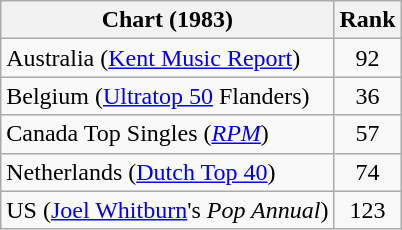<table class="wikitable sortable">
<tr>
<th>Chart (1983)</th>
<th>Rank</th>
</tr>
<tr>
<td>Australia (<a href='#'>Kent Music Report</a>)</td>
<td align="center">92</td>
</tr>
<tr>
<td>Belgium (<a href='#'>Ultratop 50</a> Flanders)</td>
<td align="center">36</td>
</tr>
<tr>
<td>Canada Top Singles (<em><a href='#'>RPM</a></em>)</td>
<td align="center">57</td>
</tr>
<tr>
<td>Netherlands (<a href='#'>Dutch Top 40</a>)</td>
<td align="center">74</td>
</tr>
<tr>
<td>US (<a href='#'>Joel Whitburn</a>'s <em>Pop Annual</em>)</td>
<td align="center">123</td>
</tr>
</table>
